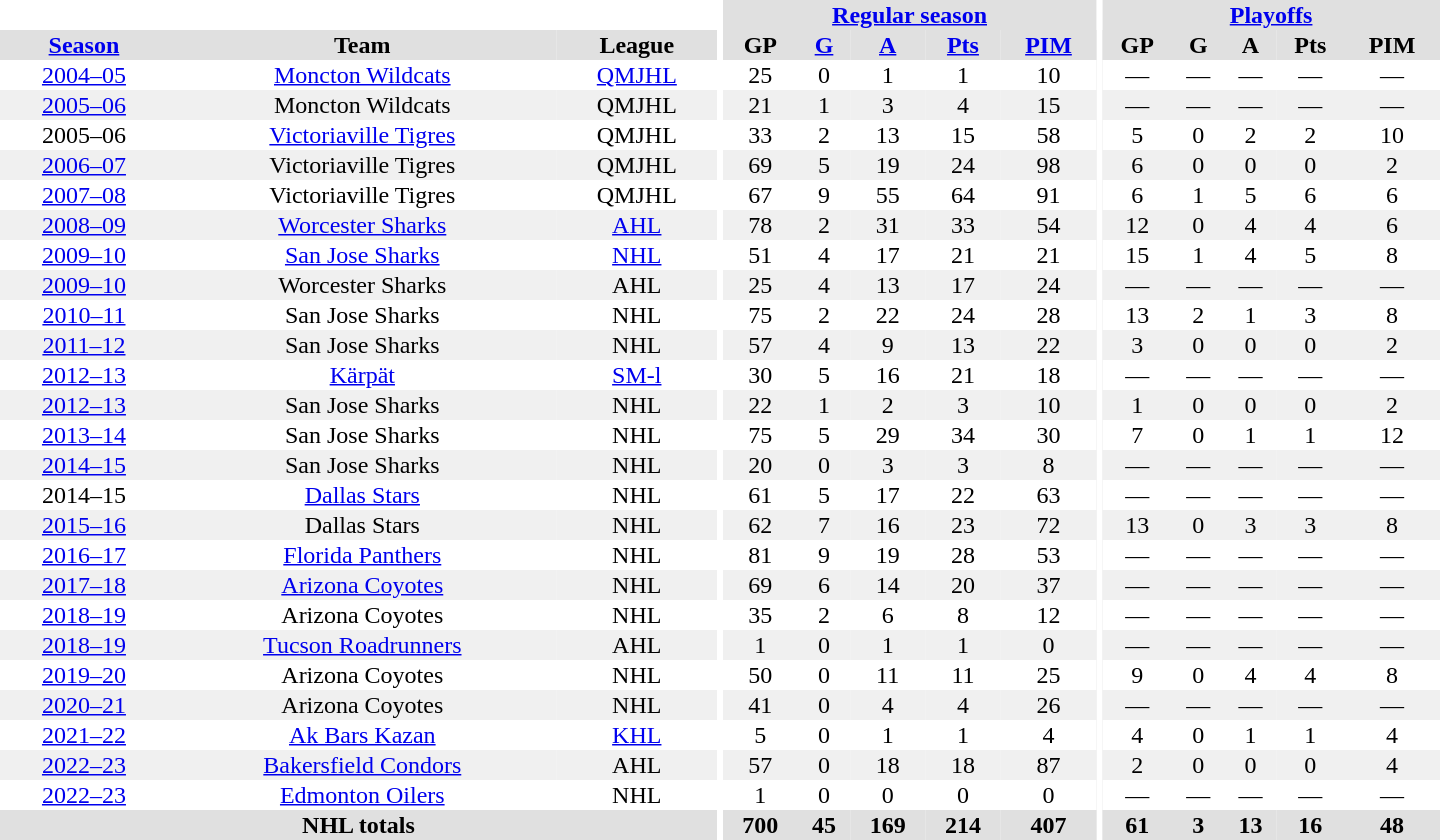<table border="0" cellpadding="1" cellspacing="0" style="text-align:center; width:60em">
<tr bgcolor="#e0e0e0">
<th colspan="3" bgcolor="#ffffff"></th>
<th rowspan="99" bgcolor="#ffffff"></th>
<th colspan="5"><a href='#'>Regular season</a></th>
<th rowspan="99" bgcolor="#ffffff"></th>
<th colspan="5"><a href='#'>Playoffs</a></th>
</tr>
<tr bgcolor="#e0e0e0">
<th><a href='#'>Season</a></th>
<th>Team</th>
<th>League</th>
<th>GP</th>
<th><a href='#'>G</a></th>
<th><a href='#'>A</a></th>
<th><a href='#'>Pts</a></th>
<th><a href='#'>PIM</a></th>
<th>GP</th>
<th>G</th>
<th>A</th>
<th>Pts</th>
<th>PIM</th>
</tr>
<tr style="text-align:center;">
<td><a href='#'>2004–05</a></td>
<td><a href='#'>Moncton Wildcats</a></td>
<td><a href='#'>QMJHL</a></td>
<td>25</td>
<td>0</td>
<td>1</td>
<td>1</td>
<td>10</td>
<td>—</td>
<td>—</td>
<td>—</td>
<td>—</td>
<td>—</td>
</tr>
<tr style="text-align:center; background:#f0f0f0;">
<td><a href='#'>2005–06</a></td>
<td>Moncton Wildcats</td>
<td>QMJHL</td>
<td>21</td>
<td>1</td>
<td>3</td>
<td>4</td>
<td>15</td>
<td>—</td>
<td>—</td>
<td>—</td>
<td>—</td>
<td>—</td>
</tr>
<tr style="text-align:center;">
<td>2005–06</td>
<td><a href='#'>Victoriaville Tigres</a></td>
<td>QMJHL</td>
<td>33</td>
<td>2</td>
<td>13</td>
<td>15</td>
<td>58</td>
<td>5</td>
<td>0</td>
<td>2</td>
<td>2</td>
<td>10</td>
</tr>
<tr style="text-align:center; background:#f0f0f0;">
<td><a href='#'>2006–07</a></td>
<td>Victoriaville Tigres</td>
<td>QMJHL</td>
<td>69</td>
<td>5</td>
<td>19</td>
<td>24</td>
<td>98</td>
<td>6</td>
<td>0</td>
<td>0</td>
<td>0</td>
<td>2</td>
</tr>
<tr style="text-align:center;">
<td><a href='#'>2007–08</a></td>
<td>Victoriaville Tigres</td>
<td>QMJHL</td>
<td>67</td>
<td>9</td>
<td>55</td>
<td>64</td>
<td>91</td>
<td>6</td>
<td>1</td>
<td>5</td>
<td>6</td>
<td>6</td>
</tr>
<tr style="text-align:center; background:#f0f0f0;">
<td><a href='#'>2008–09</a></td>
<td><a href='#'>Worcester Sharks</a></td>
<td><a href='#'>AHL</a></td>
<td>78</td>
<td>2</td>
<td>31</td>
<td>33</td>
<td>54</td>
<td>12</td>
<td>0</td>
<td>4</td>
<td>4</td>
<td>6</td>
</tr>
<tr style="text-align:center;">
<td><a href='#'>2009–10</a></td>
<td><a href='#'>San Jose Sharks</a></td>
<td><a href='#'>NHL</a></td>
<td>51</td>
<td>4</td>
<td>17</td>
<td>21</td>
<td>21</td>
<td>15</td>
<td>1</td>
<td>4</td>
<td>5</td>
<td>8</td>
</tr>
<tr style="text-align:center; background:#f0f0f0;">
<td><a href='#'>2009–10</a></td>
<td>Worcester Sharks</td>
<td>AHL</td>
<td>25</td>
<td>4</td>
<td>13</td>
<td>17</td>
<td>24</td>
<td>—</td>
<td>—</td>
<td>—</td>
<td>—</td>
<td>—</td>
</tr>
<tr style="text-align:center;">
<td><a href='#'>2010–11</a></td>
<td>San Jose Sharks</td>
<td>NHL</td>
<td>75</td>
<td>2</td>
<td>22</td>
<td>24</td>
<td>28</td>
<td>13</td>
<td>2</td>
<td>1</td>
<td>3</td>
<td>8</td>
</tr>
<tr style="text-align:center; background:#f0f0f0;">
<td><a href='#'>2011–12</a></td>
<td>San Jose Sharks</td>
<td>NHL</td>
<td>57</td>
<td>4</td>
<td>9</td>
<td>13</td>
<td>22</td>
<td>3</td>
<td>0</td>
<td>0</td>
<td>0</td>
<td>2</td>
</tr>
<tr style="text-align:center;">
<td><a href='#'>2012–13</a></td>
<td><a href='#'>Kärpät</a></td>
<td><a href='#'>SM-l</a></td>
<td>30</td>
<td>5</td>
<td>16</td>
<td>21</td>
<td>18</td>
<td>—</td>
<td>—</td>
<td>—</td>
<td>—</td>
<td>—</td>
</tr>
<tr style="text-align:center; background:#f0f0f0;">
<td><a href='#'>2012–13</a></td>
<td>San Jose Sharks</td>
<td>NHL</td>
<td>22</td>
<td>1</td>
<td>2</td>
<td>3</td>
<td>10</td>
<td>1</td>
<td>0</td>
<td>0</td>
<td>0</td>
<td>2</td>
</tr>
<tr style="text-align:center;">
<td><a href='#'>2013–14</a></td>
<td>San Jose Sharks</td>
<td>NHL</td>
<td>75</td>
<td>5</td>
<td>29</td>
<td>34</td>
<td>30</td>
<td>7</td>
<td>0</td>
<td>1</td>
<td>1</td>
<td>12</td>
</tr>
<tr style="text-align:center; background:#f0f0f0;">
<td><a href='#'>2014–15</a></td>
<td>San Jose Sharks</td>
<td>NHL</td>
<td>20</td>
<td>0</td>
<td>3</td>
<td>3</td>
<td>8</td>
<td>—</td>
<td>—</td>
<td>—</td>
<td>—</td>
<td>—</td>
</tr>
<tr style="text-align:center;">
<td>2014–15</td>
<td><a href='#'>Dallas Stars</a></td>
<td>NHL</td>
<td>61</td>
<td>5</td>
<td>17</td>
<td>22</td>
<td>63</td>
<td>—</td>
<td>—</td>
<td>—</td>
<td>—</td>
<td>—</td>
</tr>
<tr style="text-align:center; background:#f0f0f0;">
<td><a href='#'>2015–16</a></td>
<td>Dallas Stars</td>
<td>NHL</td>
<td>62</td>
<td>7</td>
<td>16</td>
<td>23</td>
<td>72</td>
<td>13</td>
<td>0</td>
<td>3</td>
<td>3</td>
<td>8</td>
</tr>
<tr style="text-align:center;">
<td><a href='#'>2016–17</a></td>
<td><a href='#'>Florida Panthers</a></td>
<td>NHL</td>
<td>81</td>
<td>9</td>
<td>19</td>
<td>28</td>
<td>53</td>
<td>—</td>
<td>—</td>
<td>—</td>
<td>—</td>
<td>—</td>
</tr>
<tr style="text-align:center; background:#f0f0f0;">
<td><a href='#'>2017–18</a></td>
<td><a href='#'>Arizona Coyotes</a></td>
<td>NHL</td>
<td>69</td>
<td>6</td>
<td>14</td>
<td>20</td>
<td>37</td>
<td>—</td>
<td>—</td>
<td>—</td>
<td>—</td>
<td>—</td>
</tr>
<tr style="text-align:center;">
<td><a href='#'>2018–19</a></td>
<td>Arizona Coyotes</td>
<td>NHL</td>
<td>35</td>
<td>2</td>
<td>6</td>
<td>8</td>
<td>12</td>
<td>—</td>
<td>—</td>
<td>—</td>
<td>—</td>
<td>—</td>
</tr>
<tr style="text-align:center; background:#f0f0f0;">
<td><a href='#'>2018–19</a></td>
<td><a href='#'>Tucson Roadrunners</a></td>
<td>AHL</td>
<td>1</td>
<td>0</td>
<td>1</td>
<td>1</td>
<td>0</td>
<td>—</td>
<td>—</td>
<td>—</td>
<td>—</td>
<td>—</td>
</tr>
<tr style="text-align:center;">
<td><a href='#'>2019–20</a></td>
<td>Arizona Coyotes</td>
<td>NHL</td>
<td>50</td>
<td>0</td>
<td>11</td>
<td>11</td>
<td>25</td>
<td>9</td>
<td>0</td>
<td>4</td>
<td>4</td>
<td>8</td>
</tr>
<tr style="text-align:center; background:#f0f0f0;">
<td><a href='#'>2020–21</a></td>
<td>Arizona Coyotes</td>
<td>NHL</td>
<td>41</td>
<td>0</td>
<td>4</td>
<td>4</td>
<td>26</td>
<td>—</td>
<td>—</td>
<td>—</td>
<td>—</td>
<td>—</td>
</tr>
<tr style="text-align:center;">
<td><a href='#'>2021–22</a></td>
<td><a href='#'>Ak Bars Kazan</a></td>
<td><a href='#'>KHL</a></td>
<td>5</td>
<td>0</td>
<td>1</td>
<td>1</td>
<td>4</td>
<td>4</td>
<td>0</td>
<td>1</td>
<td>1</td>
<td>4</td>
</tr>
<tr style="text-align:center; background:#f0f0f0;">
<td><a href='#'>2022–23</a></td>
<td><a href='#'>Bakersfield Condors</a></td>
<td>AHL</td>
<td>57</td>
<td>0</td>
<td>18</td>
<td>18</td>
<td>87</td>
<td>2</td>
<td>0</td>
<td>0</td>
<td>0</td>
<td>4</td>
</tr>
<tr style="text-align:center;">
<td><a href='#'>2022–23</a></td>
<td><a href='#'>Edmonton Oilers</a></td>
<td>NHL</td>
<td>1</td>
<td>0</td>
<td>0</td>
<td>0</td>
<td>0</td>
<td>—</td>
<td>—</td>
<td>—</td>
<td>—</td>
<td>—</td>
</tr>
<tr style="text-align:center; background:#e0e0e0;">
<th colspan="3">NHL totals</th>
<th>700</th>
<th>45</th>
<th>169</th>
<th>214</th>
<th>407</th>
<th>61</th>
<th>3</th>
<th>13</th>
<th>16</th>
<th>48</th>
</tr>
</table>
